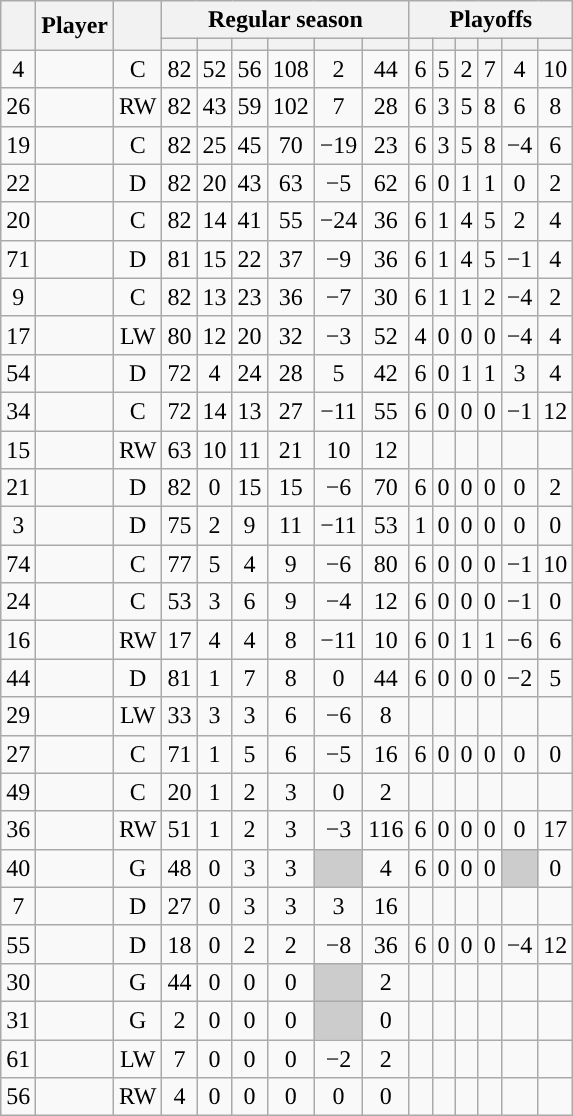<table class="wikitable sortable plainrowheaders" style="text-align:center;">
<tr>
<th scope="col" data-sort-type="number" rowspan="2"></th>
<th scope="col" rowspan="2">Player</th>
<th scope="col" rowspan="2"></th>
<th scope=colgroup colspan=6>Regular season</th>
<th scope=colgroup colspan=6>Playoffs</th>
</tr>
<tr>
<th scope="col" data-sort-type="number"></th>
<th scope="col" data-sort-type="number"></th>
<th scope="col" data-sort-type="number"></th>
<th scope="col" data-sort-type="number"></th>
<th scope="col" data-sort-type="number"></th>
<th scope="col" data-sort-type="number"></th>
<th scope="col" data-sort-type="number"></th>
<th scope="col" data-sort-type="number"></th>
<th scope="col" data-sort-type="number"></th>
<th scope="col" data-sort-type="number"></th>
<th scope="col" data-sort-type="number"></th>
<th scope="col" data-sort-type="number"></th>
</tr>
<tr>
<td scope="row">4</td>
<td align="left"></td>
<td>C</td>
<td>82</td>
<td>52</td>
<td>56</td>
<td>108</td>
<td>2</td>
<td>44</td>
<td>6</td>
<td>5</td>
<td>2</td>
<td>7</td>
<td>4</td>
<td>10</td>
</tr>
<tr>
<td scope="row">26</td>
<td align="left"></td>
<td>RW</td>
<td>82</td>
<td>43</td>
<td>59</td>
<td>102</td>
<td>7</td>
<td>28</td>
<td>6</td>
<td>3</td>
<td>5</td>
<td>8</td>
<td>6</td>
<td>8</td>
</tr>
<tr>
<td scope="row">19</td>
<td align="left"></td>
<td>C</td>
<td>82</td>
<td>25</td>
<td>45</td>
<td>70</td>
<td>−19</td>
<td>23</td>
<td>6</td>
<td>3</td>
<td>5</td>
<td>8</td>
<td>−4</td>
<td>6</td>
</tr>
<tr>
<td scope="row">22</td>
<td align="left"></td>
<td>D</td>
<td>82</td>
<td>20</td>
<td>43</td>
<td>63</td>
<td>−5</td>
<td>62</td>
<td>6</td>
<td>0</td>
<td>1</td>
<td>1</td>
<td>0</td>
<td>2</td>
</tr>
<tr>
<td scope="row">20</td>
<td align="left"></td>
<td>C</td>
<td>82</td>
<td>14</td>
<td>41</td>
<td>55</td>
<td>−24</td>
<td>36</td>
<td>6</td>
<td>1</td>
<td>4</td>
<td>5</td>
<td>2</td>
<td>4</td>
</tr>
<tr>
<td scope="row">71</td>
<td align="left"></td>
<td>D</td>
<td>81</td>
<td>15</td>
<td>22</td>
<td>37</td>
<td>−9</td>
<td>36</td>
<td>6</td>
<td>1</td>
<td>4</td>
<td>5</td>
<td>−1</td>
<td>4</td>
</tr>
<tr>
<td scope="row">9</td>
<td align="left"></td>
<td>C</td>
<td>82</td>
<td>13</td>
<td>23</td>
<td>36</td>
<td>−7</td>
<td>30</td>
<td>6</td>
<td>1</td>
<td>1</td>
<td>2</td>
<td>−4</td>
<td>2</td>
</tr>
<tr>
<td scope="row">17</td>
<td align="left"></td>
<td>LW</td>
<td>80</td>
<td>12</td>
<td>20</td>
<td>32</td>
<td>−3</td>
<td>52</td>
<td>4</td>
<td>0</td>
<td>0</td>
<td>0</td>
<td>−4</td>
<td>4</td>
</tr>
<tr>
<td scope="row">54</td>
<td align="left"></td>
<td>D</td>
<td>72</td>
<td>4</td>
<td>24</td>
<td>28</td>
<td>5</td>
<td>42</td>
<td>6</td>
<td>0</td>
<td>1</td>
<td>1</td>
<td>3</td>
<td>4</td>
</tr>
<tr>
<td scope="row">34</td>
<td align="left"></td>
<td>C</td>
<td>72</td>
<td>14</td>
<td>13</td>
<td>27</td>
<td>−11</td>
<td>55</td>
<td>6</td>
<td>0</td>
<td>0</td>
<td>0</td>
<td>−1</td>
<td>12</td>
</tr>
<tr>
<td scope="row">15</td>
<td align="left"></td>
<td>RW</td>
<td>63</td>
<td>10</td>
<td>11</td>
<td>21</td>
<td>10</td>
<td>12</td>
<td></td>
<td></td>
<td></td>
<td></td>
<td></td>
<td></td>
</tr>
<tr>
<td scope="row">21</td>
<td align="left"></td>
<td>D</td>
<td>82</td>
<td>0</td>
<td>15</td>
<td>15</td>
<td>−6</td>
<td>70</td>
<td>6</td>
<td>0</td>
<td>0</td>
<td>0</td>
<td>0</td>
<td>2</td>
</tr>
<tr>
<td scope="row">3</td>
<td align="left"></td>
<td>D</td>
<td>75</td>
<td>2</td>
<td>9</td>
<td>11</td>
<td>−11</td>
<td>53</td>
<td>1</td>
<td>0</td>
<td>0</td>
<td>0</td>
<td>0</td>
<td>0</td>
</tr>
<tr>
<td scope="row">74</td>
<td align="left"></td>
<td>C</td>
<td>77</td>
<td>5</td>
<td>4</td>
<td>9</td>
<td>−6</td>
<td>80</td>
<td>6</td>
<td>0</td>
<td>0</td>
<td>0</td>
<td>−1</td>
<td>10</td>
</tr>
<tr>
<td scope="row">24</td>
<td align="left"></td>
<td>C</td>
<td>53</td>
<td>3</td>
<td>6</td>
<td>9</td>
<td>−4</td>
<td>12</td>
<td>6</td>
<td>0</td>
<td>0</td>
<td>0</td>
<td>−1</td>
<td>0</td>
</tr>
<tr>
<td scope="row">16</td>
<td align="left"></td>
<td>RW</td>
<td>17</td>
<td>4</td>
<td>4</td>
<td>8</td>
<td>−11</td>
<td>10</td>
<td>6</td>
<td>0</td>
<td>1</td>
<td>1</td>
<td>−6</td>
<td>6</td>
</tr>
<tr>
<td scope="row">44</td>
<td align="left"></td>
<td>D</td>
<td>81</td>
<td>1</td>
<td>7</td>
<td>8</td>
<td>0</td>
<td>44</td>
<td>6</td>
<td>0</td>
<td>0</td>
<td>0</td>
<td>−2</td>
<td>5</td>
</tr>
<tr>
<td scope="row">29</td>
<td align="left"></td>
<td>LW</td>
<td>33</td>
<td>3</td>
<td>3</td>
<td>6</td>
<td>−6</td>
<td>8</td>
<td></td>
<td></td>
<td></td>
<td></td>
<td></td>
<td></td>
</tr>
<tr>
<td scope="row">27</td>
<td align="left"></td>
<td>C</td>
<td>71</td>
<td>1</td>
<td>5</td>
<td>6</td>
<td>−5</td>
<td>16</td>
<td>6</td>
<td>0</td>
<td>0</td>
<td>0</td>
<td>0</td>
<td>0</td>
</tr>
<tr>
<td scope="row">49</td>
<td align="left"></td>
<td>C</td>
<td>20</td>
<td>1</td>
<td>2</td>
<td>3</td>
<td>0</td>
<td>2</td>
<td></td>
<td></td>
<td></td>
<td></td>
<td></td>
<td></td>
</tr>
<tr>
<td scope="row">36</td>
<td align="left"></td>
<td>RW</td>
<td>51</td>
<td>1</td>
<td>2</td>
<td>3</td>
<td>−3</td>
<td>116</td>
<td>6</td>
<td>0</td>
<td>0</td>
<td>0</td>
<td>0</td>
<td>17</td>
</tr>
<tr>
<td scope="row">40</td>
<td align="left"></td>
<td>G</td>
<td>48</td>
<td>0</td>
<td>3</td>
<td>3</td>
<td style="background:#ccc"></td>
<td>4</td>
<td>6</td>
<td>0</td>
<td>0</td>
<td>0</td>
<td style="background:#ccc"></td>
<td>0</td>
</tr>
<tr>
<td scope="row">7</td>
<td align="left"></td>
<td>D</td>
<td>27</td>
<td>0</td>
<td>3</td>
<td>3</td>
<td>3</td>
<td>16</td>
<td></td>
<td></td>
<td></td>
<td></td>
<td></td>
<td></td>
</tr>
<tr>
<td scope="row">55</td>
<td align="left"></td>
<td>D</td>
<td>18</td>
<td>0</td>
<td>2</td>
<td>2</td>
<td>−8</td>
<td>36</td>
<td>6</td>
<td>0</td>
<td>0</td>
<td>0</td>
<td>−4</td>
<td>12</td>
</tr>
<tr>
<td scope="row">30</td>
<td align="left"></td>
<td>G</td>
<td>44</td>
<td>0</td>
<td>0</td>
<td>0</td>
<td style="background:#ccc"></td>
<td>2</td>
<td></td>
<td></td>
<td></td>
<td></td>
<td></td>
<td></td>
</tr>
<tr>
<td scope="row">31</td>
<td align="left"></td>
<td>G</td>
<td>2</td>
<td>0</td>
<td>0</td>
<td>0</td>
<td style="background:#ccc"></td>
<td>0</td>
<td></td>
<td></td>
<td></td>
<td></td>
<td></td>
<td></td>
</tr>
<tr>
<td scope="row">61</td>
<td align="left"></td>
<td>LW</td>
<td>7</td>
<td>0</td>
<td>0</td>
<td>0</td>
<td>−2</td>
<td>2</td>
<td></td>
<td></td>
<td></td>
<td></td>
<td></td>
<td></td>
</tr>
<tr>
<td scope="row">56</td>
<td align="left"></td>
<td>RW</td>
<td>4</td>
<td>0</td>
<td>0</td>
<td>0</td>
<td>0</td>
<td>0</td>
<td></td>
<td></td>
<td></td>
<td></td>
<td></td>
<td></td>
</tr>
</table>
